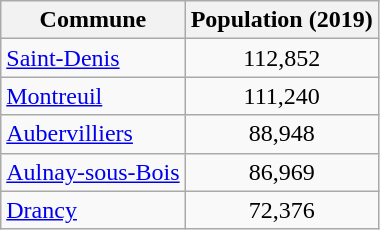<table class=wikitable>
<tr>
<th>Commune</th>
<th>Population (2019)</th>
</tr>
<tr>
<td><a href='#'>Saint-Denis</a></td>
<td style="text-align: center;">112,852</td>
</tr>
<tr>
<td><a href='#'>Montreuil</a></td>
<td style="text-align: center;">111,240</td>
</tr>
<tr>
<td><a href='#'>Aubervilliers</a></td>
<td style="text-align: center;">88,948</td>
</tr>
<tr>
<td><a href='#'>Aulnay-sous-Bois</a></td>
<td style="text-align: center;">86,969</td>
</tr>
<tr>
<td><a href='#'>Drancy</a></td>
<td style="text-align: center;">72,376</td>
</tr>
</table>
